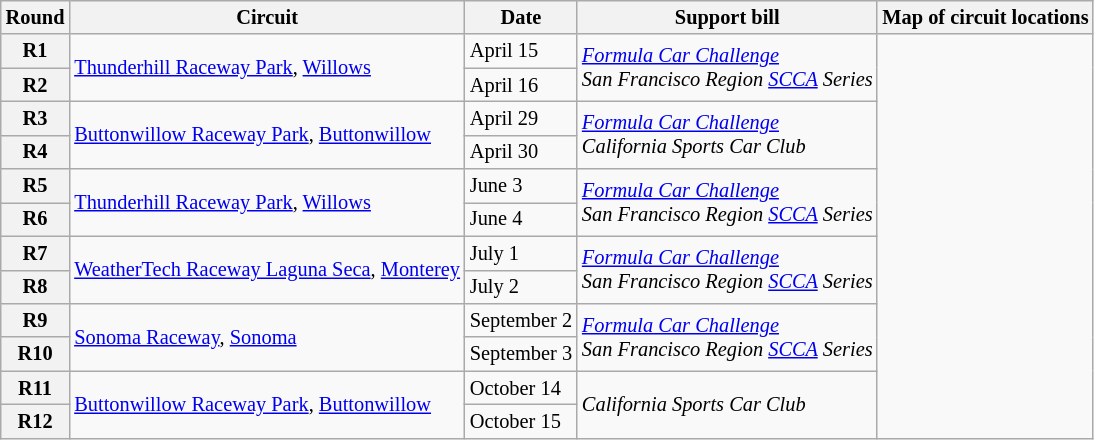<table class="wikitable" style="font-size:85%;">
<tr>
<th>Round</th>
<th>Circuit</th>
<th>Date</th>
<th>Support bill</th>
<th>Map of circuit locations</th>
</tr>
<tr>
<th>R1</th>
<td rowspan=2><a href='#'>Thunderhill Raceway Park</a>, <a href='#'>Willows</a></td>
<td>April 15</td>
<td rowspan=2><em><a href='#'>Formula Car Challenge</a><br>San Francisco Region <a href='#'>SCCA</a> Series</em></td>
<td rowspan=12></td>
</tr>
<tr>
<th>R2</th>
<td>April 16</td>
</tr>
<tr>
<th>R3</th>
<td rowspan=2><a href='#'>Buttonwillow Raceway Park</a>, <a href='#'>Buttonwillow</a></td>
<td>April 29</td>
<td rowspan=2><em><a href='#'>Formula Car Challenge</a><br>California Sports Car Club</em></td>
</tr>
<tr>
<th>R4</th>
<td>April 30</td>
</tr>
<tr>
<th>R5</th>
<td rowspan=2><a href='#'>Thunderhill Raceway Park</a>, <a href='#'>Willows</a></td>
<td>June 3</td>
<td rowspan=2><em><a href='#'>Formula Car Challenge</a><br>San Francisco Region <a href='#'>SCCA</a> Series</em></td>
</tr>
<tr>
<th>R6</th>
<td>June 4</td>
</tr>
<tr>
<th>R7</th>
<td rowspan=2><a href='#'>WeatherTech Raceway Laguna Seca</a>, <a href='#'>Monterey</a></td>
<td>July 1</td>
<td rowspan=2><em><a href='#'>Formula Car Challenge</a><br>San Francisco Region <a href='#'>SCCA</a> Series</em></td>
</tr>
<tr>
<th>R8</th>
<td>July 2</td>
</tr>
<tr>
<th>R9</th>
<td rowspan=2><a href='#'>Sonoma Raceway</a>, <a href='#'>Sonoma</a></td>
<td>September 2</td>
<td rowspan=2><em><a href='#'>Formula Car Challenge</a><br>San Francisco Region <a href='#'>SCCA</a> Series</em></td>
</tr>
<tr>
<th>R10</th>
<td>September 3</td>
</tr>
<tr>
<th>R11</th>
<td rowspan=2><a href='#'>Buttonwillow Raceway Park</a>, <a href='#'>Buttonwillow</a></td>
<td>October 14</td>
<td rowspan=2><em>California Sports Car Club</em></td>
</tr>
<tr>
<th>R12</th>
<td>October 15</td>
</tr>
</table>
